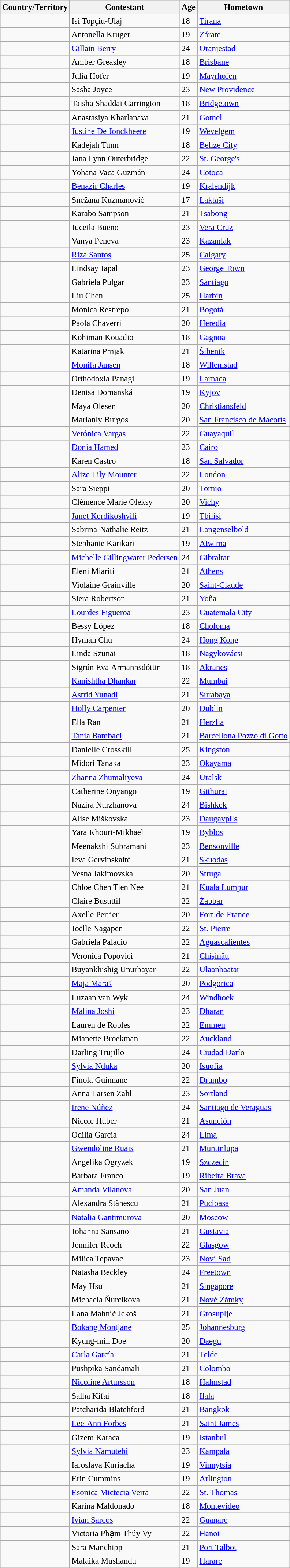<table class="wikitable sortable" style="font-size:95%;">
<tr>
<th>Country/Territory</th>
<th>Contestant</th>
<th>Age</th>
<th>Hometown</th>
</tr>
<tr>
<td></td>
<td>Isi Topçiu-Ulaj</td>
<td>18</td>
<td><a href='#'>Tirana</a></td>
</tr>
<tr>
<td></td>
<td>Antonella Kruger</td>
<td>19</td>
<td><a href='#'>Zárate</a></td>
</tr>
<tr>
<td></td>
<td><a href='#'>Gillain Berry</a></td>
<td>24</td>
<td><a href='#'>Oranjestad</a></td>
</tr>
<tr>
<td></td>
<td>Amber Greasley</td>
<td>18</td>
<td><a href='#'>Brisbane</a></td>
</tr>
<tr>
<td></td>
<td>Julia Hofer</td>
<td>19</td>
<td><a href='#'>Mayrhofen</a></td>
</tr>
<tr>
<td></td>
<td>Sasha Joyce</td>
<td>23</td>
<td><a href='#'>New Providence</a></td>
</tr>
<tr>
<td></td>
<td>Taisha Shaddai Carrington</td>
<td>18</td>
<td><a href='#'>Bridgetown</a></td>
</tr>
<tr>
<td></td>
<td>Anastasiya Kharlanava</td>
<td>21</td>
<td><a href='#'>Gomel</a></td>
</tr>
<tr>
<td></td>
<td><a href='#'>Justine De Jonckheere</a></td>
<td>19</td>
<td><a href='#'>Wevelgem</a></td>
</tr>
<tr>
<td></td>
<td>Kadejah Tunn</td>
<td>18</td>
<td><a href='#'>Belize City</a></td>
</tr>
<tr>
<td></td>
<td>Jana Lynn Outerbridge</td>
<td>22</td>
<td><a href='#'>St. George's</a></td>
</tr>
<tr>
<td></td>
<td>Yohana Vaca Guzmán</td>
<td>24</td>
<td><a href='#'>Cotoca</a></td>
</tr>
<tr>
<td></td>
<td><a href='#'>Benazir Charles</a></td>
<td>19</td>
<td><a href='#'>Kralendijk</a></td>
</tr>
<tr>
<td></td>
<td>Snežana Kuzmanović</td>
<td>17</td>
<td><a href='#'>Laktaši</a></td>
</tr>
<tr>
<td></td>
<td>Karabo Sampson</td>
<td>21</td>
<td><a href='#'>Tsabong</a></td>
</tr>
<tr>
<td></td>
<td>Juceila Bueno</td>
<td>23</td>
<td><a href='#'>Vera Cruz</a></td>
</tr>
<tr>
<td></td>
<td>Vanya Peneva</td>
<td>23</td>
<td><a href='#'>Kazanlak</a></td>
</tr>
<tr>
<td></td>
<td><a href='#'>Riza Santos</a></td>
<td>25</td>
<td><a href='#'>Calgary</a></td>
</tr>
<tr>
<td></td>
<td>Lindsay Japal</td>
<td>23</td>
<td><a href='#'>George Town</a></td>
</tr>
<tr>
<td></td>
<td>Gabriela Pulgar</td>
<td>23</td>
<td><a href='#'>Santiago</a></td>
</tr>
<tr>
<td></td>
<td>Liu Chen</td>
<td>25</td>
<td><a href='#'>Harbin</a></td>
</tr>
<tr>
<td></td>
<td>Mónica Restrepo</td>
<td>21</td>
<td><a href='#'>Bogotá</a></td>
</tr>
<tr>
<td></td>
<td>Paola Chaverri</td>
<td>20</td>
<td><a href='#'>Heredia</a></td>
</tr>
<tr>
<td></td>
<td>Kohiman Kouadio</td>
<td>18</td>
<td><a href='#'>Gagnoa</a></td>
</tr>
<tr>
<td></td>
<td>Katarina Prnjak</td>
<td>21</td>
<td><a href='#'>Šibenik</a></td>
</tr>
<tr>
<td></td>
<td><a href='#'>Monifa Jansen</a></td>
<td>18</td>
<td><a href='#'>Willemstad</a></td>
</tr>
<tr>
<td></td>
<td>Orthodoxia Panagi</td>
<td>19</td>
<td><a href='#'>Larnaca</a></td>
</tr>
<tr>
<td></td>
<td>Denisa Domanská</td>
<td>19</td>
<td><a href='#'>Kyjov</a></td>
</tr>
<tr>
<td></td>
<td>Maya Olesen</td>
<td>20</td>
<td><a href='#'>Christiansfeld</a></td>
</tr>
<tr>
<td></td>
<td>Marianly Burgos</td>
<td>20</td>
<td><a href='#'>San Francisco de Macorís</a></td>
</tr>
<tr>
<td></td>
<td><a href='#'>Verónica Vargas</a></td>
<td>22</td>
<td><a href='#'>Guayaquil</a></td>
</tr>
<tr>
<td></td>
<td><a href='#'>Donia Hamed</a></td>
<td>23</td>
<td><a href='#'>Cairo</a></td>
</tr>
<tr>
<td></td>
<td>Karen Castro</td>
<td>18</td>
<td><a href='#'>San Salvador</a></td>
</tr>
<tr>
<td></td>
<td><a href='#'>Alize Lily Mounter</a></td>
<td>22</td>
<td><a href='#'>London</a></td>
</tr>
<tr>
<td></td>
<td>Sara Sieppi</td>
<td>20</td>
<td><a href='#'>Tornio</a></td>
</tr>
<tr>
<td></td>
<td>Clémence Marie Oleksy</td>
<td>20</td>
<td><a href='#'>Vichy</a></td>
</tr>
<tr>
<td></td>
<td><a href='#'>Janet Kerdikoshvili</a></td>
<td>19</td>
<td><a href='#'>Tbilisi</a></td>
</tr>
<tr>
<td></td>
<td>Sabrina-Nathalie Reitz</td>
<td>21</td>
<td><a href='#'>Langenselbold</a></td>
</tr>
<tr>
<td></td>
<td>Stephanie Karikari</td>
<td>19</td>
<td><a href='#'>Atwima</a></td>
</tr>
<tr>
<td></td>
<td><a href='#'>Michelle Gillingwater Pedersen</a></td>
<td>24</td>
<td><a href='#'>Gibraltar</a></td>
</tr>
<tr>
<td></td>
<td>Eleni Miariti</td>
<td>21</td>
<td><a href='#'>Athens</a></td>
</tr>
<tr>
<td></td>
<td>Violaine Grainville</td>
<td>20</td>
<td><a href='#'>Saint-Claude</a></td>
</tr>
<tr>
<td></td>
<td>Siera Robertson</td>
<td>21</td>
<td><a href='#'>Yoña</a></td>
</tr>
<tr>
<td></td>
<td><a href='#'>Lourdes Figueroa</a></td>
<td>23</td>
<td><a href='#'>Guatemala City</a></td>
</tr>
<tr>
<td></td>
<td>Bessy López</td>
<td>18</td>
<td><a href='#'>Choloma</a></td>
</tr>
<tr>
<td></td>
<td>Hyman Chu</td>
<td>24</td>
<td><a href='#'>Hong Kong</a></td>
</tr>
<tr>
<td></td>
<td>Linda Szunai</td>
<td>18</td>
<td><a href='#'>Nagykovácsi</a></td>
</tr>
<tr>
<td></td>
<td>Sigrún Eva Ármannsdóttir</td>
<td>18</td>
<td><a href='#'>Akranes</a></td>
</tr>
<tr>
<td></td>
<td><a href='#'>Kanishtha Dhankar</a></td>
<td>22</td>
<td><a href='#'>Mumbai</a></td>
</tr>
<tr>
<td></td>
<td><a href='#'>Astrid Yunadi</a></td>
<td>21</td>
<td><a href='#'>Surabaya</a></td>
</tr>
<tr>
<td></td>
<td><a href='#'>Holly Carpenter</a></td>
<td>20</td>
<td><a href='#'>Dublin</a></td>
</tr>
<tr>
<td></td>
<td>Ella Ran</td>
<td>21</td>
<td><a href='#'>Herzlia</a></td>
</tr>
<tr>
<td></td>
<td><a href='#'>Tania Bambaci</a></td>
<td>21</td>
<td><a href='#'>Barcellona Pozzo di Gotto</a></td>
</tr>
<tr>
<td></td>
<td>Danielle Crosskill</td>
<td>25</td>
<td><a href='#'>Kingston</a></td>
</tr>
<tr>
<td></td>
<td>Midori Tanaka</td>
<td>23</td>
<td><a href='#'>Okayama</a></td>
</tr>
<tr>
<td></td>
<td><a href='#'>Zhanna Zhumaliyeva</a></td>
<td>24</td>
<td><a href='#'>Uralsk</a></td>
</tr>
<tr>
<td></td>
<td>Catherine Onyango</td>
<td>19</td>
<td><a href='#'>Githurai</a></td>
</tr>
<tr>
<td></td>
<td>Nazira Nurzhanova</td>
<td>24</td>
<td><a href='#'>Bishkek</a></td>
</tr>
<tr>
<td></td>
<td>Alise Miškovska</td>
<td>23</td>
<td><a href='#'>Daugavpils</a></td>
</tr>
<tr>
<td></td>
<td>Yara Khouri-Mikhael</td>
<td>19</td>
<td><a href='#'>Byblos</a></td>
</tr>
<tr>
<td></td>
<td>Meenakshi Subramani</td>
<td>23</td>
<td><a href='#'>Bensonville</a></td>
</tr>
<tr>
<td></td>
<td>Ieva Gervinskaitė</td>
<td>21</td>
<td><a href='#'>Skuodas</a></td>
</tr>
<tr>
<td></td>
<td>Vesna Jakimovska</td>
<td>20</td>
<td><a href='#'>Struga</a></td>
</tr>
<tr>
<td></td>
<td>Chloe Chen Tien Nee</td>
<td>21</td>
<td><a href='#'>Kuala Lumpur</a></td>
</tr>
<tr>
<td></td>
<td>Claire Busuttil</td>
<td>22</td>
<td><a href='#'>Żabbar</a></td>
</tr>
<tr>
<td></td>
<td>Axelle Perrier</td>
<td>20</td>
<td><a href='#'>Fort-de-France</a></td>
</tr>
<tr>
<td></td>
<td>Joëlle Nagapen</td>
<td>22</td>
<td><a href='#'>St. Pierre</a></td>
</tr>
<tr>
<td></td>
<td>Gabriela Palacio</td>
<td>22</td>
<td><a href='#'>Aguascalientes</a></td>
</tr>
<tr>
<td></td>
<td>Veronica Popovici</td>
<td>21</td>
<td><a href='#'>Chișinău</a></td>
</tr>
<tr>
<td></td>
<td>Buyankhishig Unurbayar</td>
<td>22</td>
<td><a href='#'>Ulaanbaatar</a></td>
</tr>
<tr>
<td></td>
<td><a href='#'>Maja Maraš</a></td>
<td>20</td>
<td><a href='#'>Podgorica</a></td>
</tr>
<tr>
<td></td>
<td>Luzaan van Wyk</td>
<td>24</td>
<td><a href='#'>Windhoek</a></td>
</tr>
<tr>
<td></td>
<td><a href='#'>Malina Joshi</a></td>
<td>23</td>
<td><a href='#'>Dharan</a></td>
</tr>
<tr>
<td></td>
<td>Lauren de Robles</td>
<td>22</td>
<td><a href='#'>Emmen</a></td>
</tr>
<tr>
<td></td>
<td>Mianette Broekman</td>
<td>22</td>
<td><a href='#'>Auckland</a></td>
</tr>
<tr>
<td></td>
<td>Darling Trujillo</td>
<td>24</td>
<td><a href='#'>Ciudad Darío</a></td>
</tr>
<tr>
<td></td>
<td><a href='#'>Sylvia Nduka</a></td>
<td>20</td>
<td><a href='#'>Isuofia</a></td>
</tr>
<tr>
<td></td>
<td>Finola Guinnane</td>
<td>22</td>
<td><a href='#'>Drumbo</a></td>
</tr>
<tr>
<td></td>
<td>Anna Larsen Zahl</td>
<td>23</td>
<td><a href='#'>Sortland</a></td>
</tr>
<tr>
<td></td>
<td><a href='#'>Irene Núñez</a></td>
<td>24</td>
<td><a href='#'>Santiago de Veraguas</a></td>
</tr>
<tr>
<td></td>
<td>Nicole Huber</td>
<td>21</td>
<td><a href='#'>Asunción</a></td>
</tr>
<tr>
<td></td>
<td>Odilia García</td>
<td>24</td>
<td><a href='#'>Lima</a></td>
</tr>
<tr>
<td></td>
<td><a href='#'>Gwendoline Ruais</a></td>
<td>21</td>
<td><a href='#'>Muntinlupa</a></td>
</tr>
<tr>
<td></td>
<td>Angelika Ogryzek</td>
<td>19</td>
<td><a href='#'>Szczecin</a></td>
</tr>
<tr>
<td></td>
<td>Bárbara Franco</td>
<td>19</td>
<td><a href='#'>Ribeira Brava</a></td>
</tr>
<tr>
<td></td>
<td><a href='#'>Amanda Vilanova</a></td>
<td>20</td>
<td><a href='#'>San Juan</a></td>
</tr>
<tr>
<td></td>
<td>Alexandra Stănescu</td>
<td>21</td>
<td><a href='#'>Pucioasa</a></td>
</tr>
<tr>
<td></td>
<td><a href='#'>Natalia Gantimurova</a></td>
<td>20</td>
<td><a href='#'>Moscow</a></td>
</tr>
<tr>
<td></td>
<td>Johanna Sansano</td>
<td>21</td>
<td><a href='#'>Gustavia</a></td>
</tr>
<tr>
<td></td>
<td>Jennifer Reoch</td>
<td>22</td>
<td><a href='#'>Glasgow</a></td>
</tr>
<tr>
<td></td>
<td>Milica Tepavac</td>
<td>23</td>
<td><a href='#'>Novi Sad</a></td>
</tr>
<tr>
<td></td>
<td>Natasha Beckley</td>
<td>24</td>
<td><a href='#'>Freetown</a></td>
</tr>
<tr>
<td></td>
<td>May Hsu</td>
<td>21</td>
<td><a href='#'>Singapore</a></td>
</tr>
<tr>
<td></td>
<td>Michaela Ňurciková</td>
<td>21</td>
<td><a href='#'>Nové Zámky</a></td>
</tr>
<tr>
<td></td>
<td>Lana Mahnič Jekoš</td>
<td>21</td>
<td><a href='#'>Grosuplje</a></td>
</tr>
<tr>
<td></td>
<td><a href='#'>Bokang Montjane</a></td>
<td>25</td>
<td><a href='#'>Johannesburg</a></td>
</tr>
<tr>
<td></td>
<td>Kyung-min Doe</td>
<td>20</td>
<td><a href='#'>Daegu</a></td>
</tr>
<tr>
<td></td>
<td><a href='#'>Carla García</a></td>
<td>21</td>
<td><a href='#'>Telde</a></td>
</tr>
<tr>
<td></td>
<td>Pushpika Sandamali</td>
<td>21</td>
<td><a href='#'>Colombo</a></td>
</tr>
<tr>
<td></td>
<td><a href='#'>Nicoline Artursson</a></td>
<td>18</td>
<td><a href='#'>Halmstad</a></td>
</tr>
<tr>
<td></td>
<td>Salha Kifai</td>
<td>18</td>
<td><a href='#'>Ilala</a></td>
</tr>
<tr>
<td></td>
<td>Patcharida Blatchford</td>
<td>21</td>
<td><a href='#'>Bangkok</a></td>
</tr>
<tr>
<td></td>
<td><a href='#'>Lee-Ann Forbes</a></td>
<td>21</td>
<td><a href='#'>Saint James</a></td>
</tr>
<tr>
<td></td>
<td>Gizem Karaca</td>
<td>19</td>
<td><a href='#'>Istanbul</a></td>
</tr>
<tr>
<td></td>
<td><a href='#'>Sylvia Namutebi</a></td>
<td>23</td>
<td><a href='#'>Kampala</a></td>
</tr>
<tr>
<td></td>
<td>Iaroslava Kuriacha</td>
<td>19</td>
<td><a href='#'>Vinnytsia</a></td>
</tr>
<tr>
<td></td>
<td>Erin Cummins</td>
<td>19</td>
<td><a href='#'>Arlington</a></td>
</tr>
<tr>
<td></td>
<td><a href='#'>Esonica Mictecia Veira</a></td>
<td>22</td>
<td><a href='#'>St. Thomas</a></td>
</tr>
<tr>
<td></td>
<td>Karina Maldonado</td>
<td>18</td>
<td><a href='#'>Montevideo</a></td>
</tr>
<tr>
<td></td>
<td><a href='#'>Ivian Sarcos</a></td>
<td>22</td>
<td><a href='#'>Guanare</a></td>
</tr>
<tr>
<td></td>
<td>Victoria Phạm Thúy Vy</td>
<td>22</td>
<td><a href='#'>Hanoi</a></td>
</tr>
<tr>
<td></td>
<td>Sara Manchipp</td>
<td>21</td>
<td><a href='#'>Port Talbot</a></td>
</tr>
<tr>
<td></td>
<td>Malaika Mushandu</td>
<td>19</td>
<td><a href='#'>Harare</a></td>
</tr>
</table>
